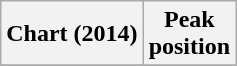<table class="wikitable sortable plainrowheaders" style="text-align:center">
<tr>
<th scope="col">Chart (2014)</th>
<th scope="col">Peak<br> position</th>
</tr>
<tr>
</tr>
</table>
